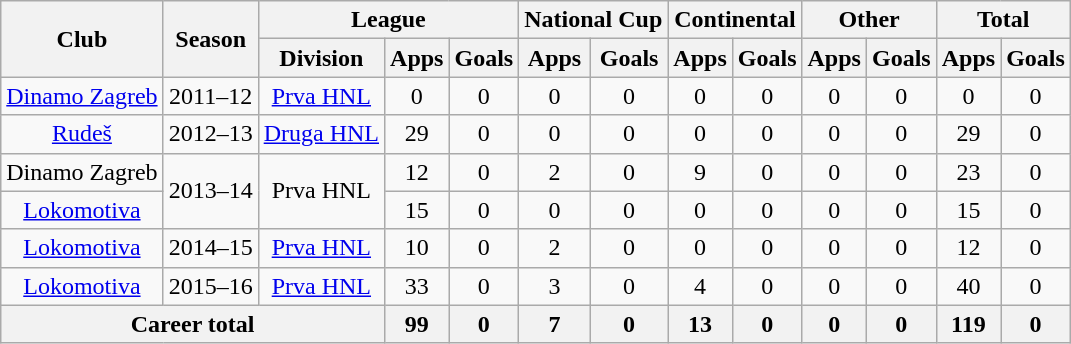<table class="wikitable" style="text-align: center;">
<tr>
<th rowspan="2">Club</th>
<th rowspan="2">Season</th>
<th colspan="3">League</th>
<th colspan="2">National Cup</th>
<th colspan="2">Continental</th>
<th colspan="2">Other</th>
<th colspan="2">Total</th>
</tr>
<tr>
<th>Division</th>
<th>Apps</th>
<th>Goals</th>
<th>Apps</th>
<th>Goals</th>
<th>Apps</th>
<th>Goals</th>
<th>Apps</th>
<th>Goals</th>
<th>Apps</th>
<th>Goals</th>
</tr>
<tr>
<td valign="center"><a href='#'>Dinamo Zagreb</a></td>
<td>2011–12</td>
<td><a href='#'>Prva HNL</a></td>
<td>0</td>
<td>0</td>
<td>0</td>
<td>0</td>
<td>0</td>
<td>0</td>
<td>0</td>
<td>0</td>
<td>0</td>
<td>0</td>
</tr>
<tr>
<td valign="center"><a href='#'>Rudeš</a></td>
<td>2012–13</td>
<td><a href='#'>Druga HNL</a></td>
<td>29</td>
<td>0</td>
<td>0</td>
<td>0</td>
<td>0</td>
<td>0</td>
<td>0</td>
<td>0</td>
<td>29</td>
<td>0</td>
</tr>
<tr>
<td valign="center">Dinamo Zagreb</td>
<td rowspan="2">2013–14</td>
<td rowspan="2">Prva HNL</td>
<td>12</td>
<td>0</td>
<td>2</td>
<td>0</td>
<td>9</td>
<td>0</td>
<td>0</td>
<td>0</td>
<td>23</td>
<td>0</td>
</tr>
<tr>
<td><a href='#'>Lokomotiva</a></td>
<td>15</td>
<td>0</td>
<td>0</td>
<td>0</td>
<td>0</td>
<td>0</td>
<td>0</td>
<td>0</td>
<td>15</td>
<td>0</td>
</tr>
<tr>
<td valign="center"><a href='#'>Lokomotiva</a></td>
<td>2014–15</td>
<td><a href='#'>Prva HNL</a></td>
<td>10</td>
<td>0</td>
<td>2</td>
<td>0</td>
<td>0</td>
<td>0</td>
<td>0</td>
<td>0</td>
<td>12</td>
<td>0</td>
</tr>
<tr>
<td valign="center"><a href='#'>Lokomotiva</a></td>
<td>2015–16</td>
<td><a href='#'>Prva HNL</a></td>
<td>33</td>
<td>0</td>
<td>3</td>
<td>0</td>
<td>4</td>
<td>0</td>
<td>0</td>
<td>0</td>
<td>40</td>
<td>0</td>
</tr>
<tr>
<th colspan="3">Career total</th>
<th>99</th>
<th>0</th>
<th>7</th>
<th>0</th>
<th>13</th>
<th>0</th>
<th>0</th>
<th>0</th>
<th>119</th>
<th>0</th>
</tr>
</table>
